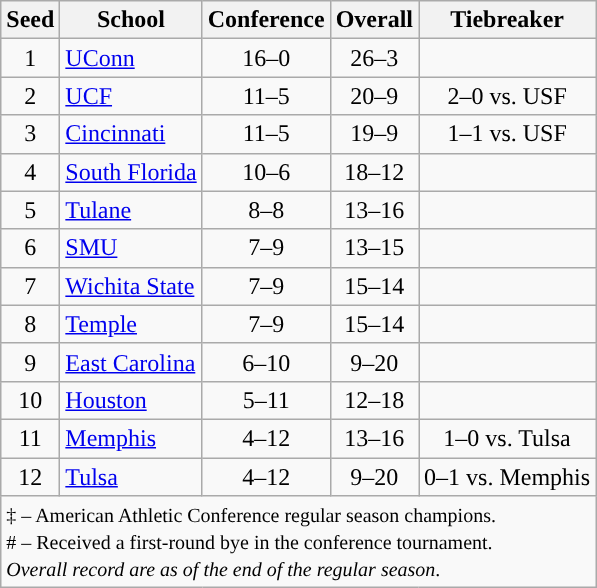<table class="wikitable" style="text-align:center">
<tr>
<th>Seed</th>
<th>School</th>
<th>Conference</th>
<th>Overall</th>
<th>Tiebreaker</th>
</tr>
<tr>
<td>1</td>
<td align=left><a href='#'>UConn</a></td>
<td>16–0</td>
<td>26–3</td>
<td></td>
</tr>
<tr>
<td>2</td>
<td align=left><a href='#'>UCF</a></td>
<td>11–5</td>
<td>20–9</td>
<td>2–0 vs. USF</td>
</tr>
<tr>
<td>3</td>
<td align=left><a href='#'>Cincinnati</a></td>
<td>11–5</td>
<td>19–9</td>
<td>1–1 vs. USF</td>
</tr>
<tr>
<td>4</td>
<td align=left><a href='#'>South Florida</a></td>
<td>10–6</td>
<td>18–12</td>
<td></td>
</tr>
<tr>
<td>5</td>
<td align=left><a href='#'>Tulane</a></td>
<td>8–8</td>
<td>13–16</td>
<td></td>
</tr>
<tr>
<td>6</td>
<td align=left><a href='#'>SMU</a></td>
<td>7–9</td>
<td>13–15</td>
<td></td>
</tr>
<tr>
<td>7</td>
<td align=left><a href='#'>Wichita State</a></td>
<td>7–9</td>
<td>15–14</td>
<td></td>
</tr>
<tr>
<td>8</td>
<td align=left><a href='#'>Temple</a></td>
<td>7–9</td>
<td>15–14</td>
<td></td>
</tr>
<tr>
<td>9</td>
<td align=left><a href='#'>East Carolina</a></td>
<td>6–10</td>
<td>9–20</td>
<td></td>
</tr>
<tr>
<td>10</td>
<td align=left><a href='#'>Houston</a></td>
<td>5–11</td>
<td>12–18</td>
<td></td>
</tr>
<tr>
<td>11</td>
<td align=left><a href='#'>Memphis</a></td>
<td>4–12</td>
<td>13–16</td>
<td>1–0 vs. Tulsa</td>
</tr>
<tr>
<td>12</td>
<td align=left><a href='#'>Tulsa</a></td>
<td>4–12</td>
<td>9–20</td>
<td>0–1 vs. Memphis</td>
</tr>
<tr>
<td colspan="6" style="text-align:left;"><small>‡ – American Athletic Conference regular season champions.<br># – Received a first-round bye in the conference tournament. <br><em>Overall record are as of the end of the regular season</em>.</small></td>
</tr>
</table>
